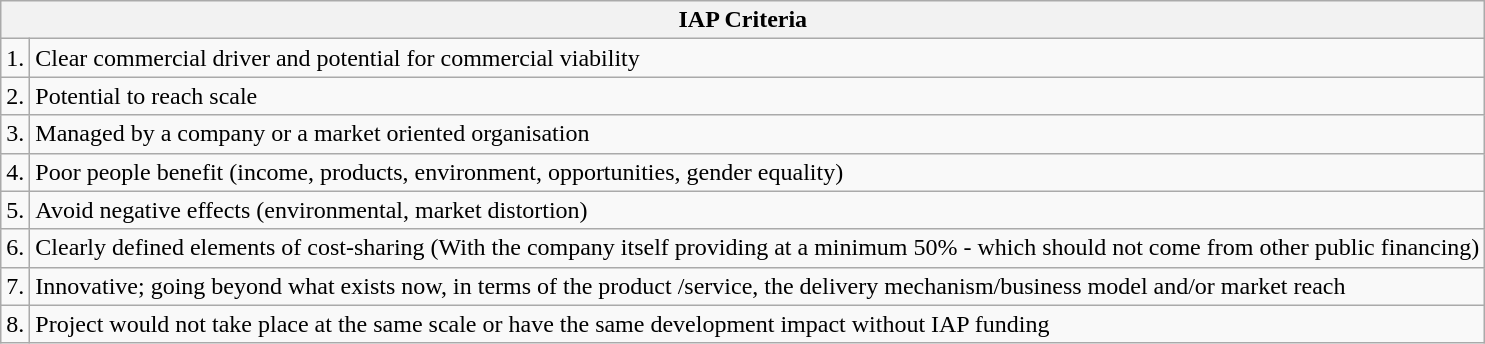<table class="wikitable">
<tr>
<th colspan="2">IAP Criteria </th>
</tr>
<tr>
<td>1.</td>
<td>Clear commercial driver and  potential for commercial viability</td>
</tr>
<tr>
<td>2.</td>
<td>Potential to reach scale</td>
</tr>
<tr>
<td>3.</td>
<td>Managed by a company or a  market oriented organisation</td>
</tr>
<tr>
<td>4.</td>
<td>Poor people benefit (income, products, environment, opportunities, gender equality)</td>
</tr>
<tr>
<td>5.</td>
<td>Avoid negative effects (environmental, market distortion)</td>
</tr>
<tr>
<td>6.</td>
<td>Clearly defined elements of cost-sharing (With the company itself providing at a minimum 50% - which should not come from other public financing)</td>
</tr>
<tr>
<td>7.</td>
<td>Innovative; going beyond what exists now, in terms of the product /service, the delivery mechanism/business model and/or market reach</td>
</tr>
<tr>
<td>8.</td>
<td>Project would not take place at the same scale or have the same development impact without IAP funding</td>
</tr>
</table>
